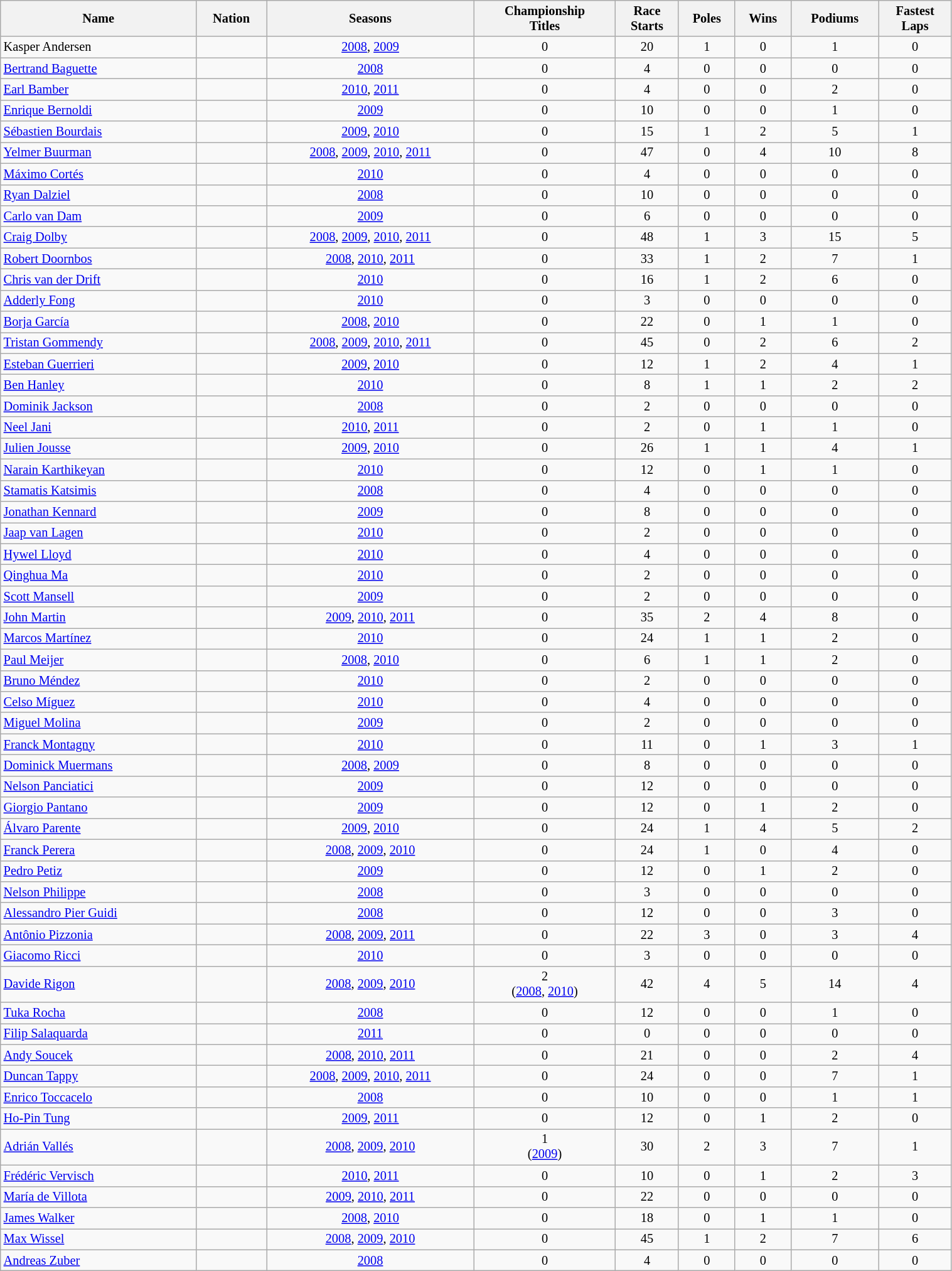<table class="wikitable sortable" style="font-size: 85%" width="80%">
<tr>
<th>Name</th>
<th>Nation</th>
<th>Seasons</th>
<th>Championship<br>Titles</th>
<th>Race<br>Starts</th>
<th>Poles</th>
<th>Wins</th>
<th>Podiums</th>
<th>Fastest<br>Laps</th>
</tr>
<tr align="center">
<td align="left">Kasper Andersen</td>
<td align="left"></td>
<td><a href='#'>2008</a>, <a href='#'>2009</a></td>
<td>0</td>
<td>20</td>
<td>1</td>
<td>0</td>
<td>1</td>
<td>0</td>
</tr>
<tr align="center">
<td align="left"><a href='#'>Bertrand Baguette</a></td>
<td align="left"></td>
<td><a href='#'>2008</a></td>
<td>0</td>
<td>4</td>
<td>0</td>
<td>0</td>
<td>0</td>
<td>0</td>
</tr>
<tr align="center">
<td align="left"><a href='#'>Earl Bamber</a></td>
<td align="left"></td>
<td><a href='#'>2010</a>, <a href='#'>2011</a></td>
<td>0</td>
<td>4</td>
<td>0</td>
<td>0</td>
<td>2</td>
<td>0</td>
</tr>
<tr align="center">
<td align="left"><a href='#'>Enrique Bernoldi</a></td>
<td align="left"></td>
<td><a href='#'>2009</a></td>
<td>0</td>
<td>10</td>
<td>0</td>
<td>0</td>
<td>1</td>
<td>0</td>
</tr>
<tr align="center">
<td align="left"><a href='#'>Sébastien Bourdais</a></td>
<td align="left"></td>
<td><a href='#'>2009</a>, <a href='#'>2010</a></td>
<td>0</td>
<td>15</td>
<td>1</td>
<td>2</td>
<td>5</td>
<td>1</td>
</tr>
<tr align="center">
<td align="left"><a href='#'>Yelmer Buurman</a></td>
<td align="left"></td>
<td><a href='#'>2008</a>, <a href='#'>2009</a>, <a href='#'>2010</a>, <a href='#'>2011</a></td>
<td>0</td>
<td>47</td>
<td>0</td>
<td>4</td>
<td>10</td>
<td>8</td>
</tr>
<tr align="center">
<td align="left"><a href='#'>Máximo Cortés</a></td>
<td align="left"></td>
<td><a href='#'>2010</a></td>
<td>0</td>
<td>4</td>
<td>0</td>
<td>0</td>
<td>0</td>
<td>0</td>
</tr>
<tr align="center">
<td align="left"><a href='#'>Ryan Dalziel</a></td>
<td align="left"></td>
<td><a href='#'>2008</a></td>
<td>0</td>
<td>10</td>
<td>0</td>
<td>0</td>
<td>0</td>
<td>0</td>
</tr>
<tr align="center">
<td align="left"><a href='#'>Carlo van Dam</a></td>
<td align="left"></td>
<td><a href='#'>2009</a></td>
<td>0</td>
<td>6</td>
<td>0</td>
<td>0</td>
<td>0</td>
<td>0</td>
</tr>
<tr align="center">
<td align="left"><a href='#'>Craig Dolby</a></td>
<td align="left"></td>
<td><a href='#'>2008</a>, <a href='#'>2009</a>, <a href='#'>2010</a>, <a href='#'>2011</a></td>
<td>0</td>
<td>48</td>
<td>1</td>
<td>3</td>
<td>15</td>
<td>5</td>
</tr>
<tr align="center">
<td align="left"><a href='#'>Robert Doornbos</a></td>
<td align="left"></td>
<td><a href='#'>2008</a>, <a href='#'>2010</a>, <a href='#'>2011</a></td>
<td>0</td>
<td>33</td>
<td>1</td>
<td>2</td>
<td>7</td>
<td>1</td>
</tr>
<tr align="center">
<td align="left"><a href='#'>Chris van der Drift</a></td>
<td align="left"></td>
<td><a href='#'>2010</a></td>
<td>0</td>
<td>16</td>
<td>1</td>
<td>2</td>
<td>6</td>
<td>0</td>
</tr>
<tr align="center">
<td align="left"><a href='#'>Adderly Fong</a></td>
<td align="left"></td>
<td><a href='#'>2010</a></td>
<td>0</td>
<td>3</td>
<td>0</td>
<td>0</td>
<td>0</td>
<td>0</td>
</tr>
<tr align="center">
<td align="left"><a href='#'>Borja García</a></td>
<td align="left"></td>
<td><a href='#'>2008</a>, <a href='#'>2010</a></td>
<td>0</td>
<td>22</td>
<td>0</td>
<td>1</td>
<td>1</td>
<td>0</td>
</tr>
<tr align="center">
<td align="left"><a href='#'>Tristan Gommendy</a></td>
<td align="left"></td>
<td><a href='#'>2008</a>, <a href='#'>2009</a>, <a href='#'>2010</a>, <a href='#'>2011</a></td>
<td>0</td>
<td>45</td>
<td>0</td>
<td>2</td>
<td>6</td>
<td>2</td>
</tr>
<tr align="center">
<td align="left"><a href='#'>Esteban Guerrieri</a></td>
<td align="left"></td>
<td><a href='#'>2009</a>, <a href='#'>2010</a></td>
<td>0</td>
<td>12</td>
<td>1</td>
<td>2</td>
<td>4</td>
<td>1</td>
</tr>
<tr align="center">
<td align="left"><a href='#'>Ben Hanley</a></td>
<td align="left"></td>
<td><a href='#'>2010</a></td>
<td>0</td>
<td>8</td>
<td>1</td>
<td>1</td>
<td>2</td>
<td>2</td>
</tr>
<tr align="center">
<td align="left"><a href='#'>Dominik Jackson</a></td>
<td align="left"></td>
<td><a href='#'>2008</a></td>
<td>0</td>
<td>2</td>
<td>0</td>
<td>0</td>
<td>0</td>
<td>0</td>
</tr>
<tr align="center">
<td align="left"><a href='#'>Neel Jani</a></td>
<td align="left"></td>
<td><a href='#'>2010</a>, <a href='#'>2011</a></td>
<td>0</td>
<td>2</td>
<td>0</td>
<td>1</td>
<td>1</td>
<td>0</td>
</tr>
<tr align="center">
<td align="left"><a href='#'>Julien Jousse</a></td>
<td align="left"></td>
<td><a href='#'>2009</a>, <a href='#'>2010</a></td>
<td>0</td>
<td>26</td>
<td>1</td>
<td>1</td>
<td>4</td>
<td>1</td>
</tr>
<tr align="center">
<td align="left"><a href='#'>Narain Karthikeyan</a></td>
<td align="left"></td>
<td><a href='#'>2010</a></td>
<td>0</td>
<td>12</td>
<td>0</td>
<td>1</td>
<td>1</td>
<td>0</td>
</tr>
<tr align="center">
<td align="left"><a href='#'>Stamatis Katsimis</a></td>
<td align="left"></td>
<td><a href='#'>2008</a></td>
<td>0</td>
<td>4</td>
<td>0</td>
<td>0</td>
<td>0</td>
<td>0</td>
</tr>
<tr align="center">
<td align="left"><a href='#'>Jonathan Kennard</a></td>
<td align="left"></td>
<td><a href='#'>2009</a></td>
<td>0</td>
<td>8</td>
<td>0</td>
<td>0</td>
<td>0</td>
<td>0</td>
</tr>
<tr align="center">
<td align="left"><a href='#'>Jaap van Lagen</a></td>
<td align="left"></td>
<td><a href='#'>2010</a></td>
<td>0</td>
<td>2</td>
<td>0</td>
<td>0</td>
<td>0</td>
<td>0</td>
</tr>
<tr align="center">
<td align="left"><a href='#'>Hywel Lloyd</a></td>
<td align="left"></td>
<td><a href='#'>2010</a></td>
<td>0</td>
<td>4</td>
<td>0</td>
<td>0</td>
<td>0</td>
<td>0</td>
</tr>
<tr align="center">
<td align="left"><a href='#'>Qinghua Ma</a></td>
<td align="left"></td>
<td><a href='#'>2010</a></td>
<td>0</td>
<td>2</td>
<td>0</td>
<td>0</td>
<td>0</td>
<td>0</td>
</tr>
<tr align="center">
<td align="left"><a href='#'>Scott Mansell</a></td>
<td align="left"></td>
<td><a href='#'>2009</a></td>
<td>0</td>
<td>2</td>
<td>0</td>
<td>0</td>
<td>0</td>
<td>0</td>
</tr>
<tr align="center">
<td align="left"><a href='#'>John Martin</a></td>
<td align="left"></td>
<td><a href='#'>2009</a>, <a href='#'>2010</a>, <a href='#'>2011</a></td>
<td>0</td>
<td>35</td>
<td>2</td>
<td>4</td>
<td>8</td>
<td>0</td>
</tr>
<tr align="center">
<td align="left"><a href='#'>Marcos Martínez</a></td>
<td align="left"></td>
<td><a href='#'>2010</a></td>
<td>0</td>
<td>24</td>
<td>1</td>
<td>1</td>
<td>2</td>
<td>0</td>
</tr>
<tr align="center">
<td align="left"><a href='#'>Paul Meijer</a></td>
<td align="left"></td>
<td><a href='#'>2008</a>, <a href='#'>2010</a></td>
<td>0</td>
<td>6</td>
<td>1</td>
<td>1</td>
<td>2</td>
<td>0</td>
</tr>
<tr align="center">
<td align="left"><a href='#'>Bruno Méndez</a></td>
<td align="left"></td>
<td><a href='#'>2010</a></td>
<td>0</td>
<td>2</td>
<td>0</td>
<td>0</td>
<td>0</td>
<td>0</td>
</tr>
<tr align="center">
<td align="left"><a href='#'>Celso Míguez</a></td>
<td align="left"></td>
<td><a href='#'>2010</a></td>
<td>0</td>
<td>4</td>
<td>0</td>
<td>0</td>
<td>0</td>
<td>0</td>
</tr>
<tr align="center">
<td align="left"><a href='#'>Miguel Molina</a></td>
<td align="left"></td>
<td><a href='#'>2009</a></td>
<td>0</td>
<td>2</td>
<td>0</td>
<td>0</td>
<td>0</td>
<td>0</td>
</tr>
<tr align="center">
<td align="left"><a href='#'>Franck Montagny</a></td>
<td align="left"></td>
<td><a href='#'>2010</a></td>
<td>0</td>
<td>11</td>
<td>0</td>
<td>1</td>
<td>3</td>
<td>1</td>
</tr>
<tr align="center">
<td align="left"><a href='#'>Dominick Muermans</a></td>
<td align="left"></td>
<td><a href='#'>2008</a>, <a href='#'>2009</a></td>
<td>0</td>
<td>8</td>
<td>0</td>
<td>0</td>
<td>0</td>
<td>0</td>
</tr>
<tr align="center">
<td align="left"><a href='#'>Nelson Panciatici</a></td>
<td align="left"></td>
<td><a href='#'>2009</a></td>
<td>0</td>
<td>12</td>
<td>0</td>
<td>0</td>
<td>0</td>
<td>0</td>
</tr>
<tr align="center">
<td align="left"><a href='#'>Giorgio Pantano</a></td>
<td align="left"></td>
<td><a href='#'>2009</a></td>
<td>0</td>
<td>12</td>
<td>0</td>
<td>1</td>
<td>2</td>
<td>0</td>
</tr>
<tr align="center">
<td align="left"><a href='#'>Álvaro Parente</a></td>
<td align="left"></td>
<td><a href='#'>2009</a>, <a href='#'>2010</a></td>
<td>0</td>
<td>24</td>
<td>1</td>
<td>4</td>
<td>5</td>
<td>2</td>
</tr>
<tr align="center">
<td align="left"><a href='#'>Franck Perera</a></td>
<td align="left"></td>
<td><a href='#'>2008</a>, <a href='#'>2009</a>, <a href='#'>2010</a></td>
<td>0</td>
<td>24</td>
<td>1</td>
<td>0</td>
<td>4</td>
<td>0</td>
</tr>
<tr align="center">
<td align="left"><a href='#'>Pedro Petiz</a></td>
<td align="left"></td>
<td><a href='#'>2009</a></td>
<td>0</td>
<td>12</td>
<td>0</td>
<td>1</td>
<td>2</td>
<td>0</td>
</tr>
<tr align="center">
<td align="left"><a href='#'>Nelson Philippe</a></td>
<td align="left"></td>
<td><a href='#'>2008</a></td>
<td>0</td>
<td>3</td>
<td>0</td>
<td>0</td>
<td>0</td>
<td>0</td>
</tr>
<tr align="center">
<td align="left"><a href='#'>Alessandro Pier Guidi</a></td>
<td align="left"></td>
<td><a href='#'>2008</a></td>
<td>0</td>
<td>12</td>
<td>0</td>
<td>0</td>
<td>3</td>
<td>0</td>
</tr>
<tr align="center">
<td align="left"><a href='#'>Antônio Pizzonia</a></td>
<td align="left"></td>
<td><a href='#'>2008</a>, <a href='#'>2009</a>, <a href='#'>2011</a></td>
<td>0</td>
<td>22</td>
<td>3</td>
<td>0</td>
<td>3</td>
<td>4</td>
</tr>
<tr align="center">
<td align="left"><a href='#'>Giacomo Ricci</a></td>
<td align="left"></td>
<td><a href='#'>2010</a></td>
<td>0</td>
<td>3</td>
<td>0</td>
<td>0</td>
<td>0</td>
<td>0</td>
</tr>
<tr align="center">
<td align="left"><a href='#'>Davide Rigon</a></td>
<td align="left"></td>
<td><a href='#'>2008</a>, <a href='#'>2009</a>, <a href='#'>2010</a></td>
<td>2<br>(<a href='#'>2008</a>, <a href='#'>2010</a>)</td>
<td>42</td>
<td>4</td>
<td>5</td>
<td>14</td>
<td>4</td>
</tr>
<tr align="center">
<td align="left"><a href='#'>Tuka Rocha</a></td>
<td align="left"></td>
<td><a href='#'>2008</a></td>
<td>0</td>
<td>12</td>
<td>0</td>
<td>0</td>
<td>1</td>
<td>0</td>
</tr>
<tr align="center">
<td align="left"><a href='#'>Filip Salaquarda</a></td>
<td align="left"></td>
<td><a href='#'>2011</a></td>
<td>0</td>
<td>0</td>
<td>0</td>
<td>0</td>
<td>0</td>
<td>0</td>
</tr>
<tr align="center">
<td align="left"><a href='#'>Andy Soucek</a></td>
<td align="left"></td>
<td><a href='#'>2008</a>, <a href='#'>2010</a>, <a href='#'>2011</a></td>
<td>0</td>
<td>21</td>
<td>0</td>
<td>0</td>
<td>2</td>
<td>4</td>
</tr>
<tr align="center">
<td align="left"><a href='#'>Duncan Tappy</a></td>
<td align="left"></td>
<td><a href='#'>2008</a>, <a href='#'>2009</a>, <a href='#'>2010</a>, <a href='#'>2011</a></td>
<td>0</td>
<td>24</td>
<td>0</td>
<td>0</td>
<td>7</td>
<td>1</td>
</tr>
<tr align="center">
<td align="left"><a href='#'>Enrico Toccacelo</a></td>
<td align="left"></td>
<td><a href='#'>2008</a></td>
<td>0</td>
<td>10</td>
<td>0</td>
<td>0</td>
<td>1</td>
<td>1</td>
</tr>
<tr align="center">
<td align="left"><a href='#'>Ho-Pin Tung</a></td>
<td align="left"></td>
<td><a href='#'>2009</a>, <a href='#'>2011</a></td>
<td>0</td>
<td>12</td>
<td>0</td>
<td>1</td>
<td>2</td>
<td>0</td>
</tr>
<tr align="center">
<td align="left"><a href='#'>Adrián Vallés</a></td>
<td align="left"></td>
<td><a href='#'>2008</a>, <a href='#'>2009</a>, <a href='#'>2010</a></td>
<td>1<br>(<a href='#'>2009</a>)</td>
<td>30</td>
<td>2</td>
<td>3</td>
<td>7</td>
<td>1</td>
</tr>
<tr align="center">
<td align="left"><a href='#'>Frédéric Vervisch</a></td>
<td align="left"></td>
<td><a href='#'>2010</a>, <a href='#'>2011</a></td>
<td>0</td>
<td>10</td>
<td>0</td>
<td>1</td>
<td>2</td>
<td>3</td>
</tr>
<tr align="center">
<td align="left"><a href='#'>María de Villota</a></td>
<td align="left"></td>
<td><a href='#'>2009</a>, <a href='#'>2010</a>, <a href='#'>2011</a></td>
<td>0</td>
<td>22</td>
<td>0</td>
<td>0</td>
<td>0</td>
<td>0</td>
</tr>
<tr align="center">
<td align="left"><a href='#'>James Walker</a></td>
<td align="left"></td>
<td><a href='#'>2008</a>, <a href='#'>2010</a></td>
<td>0</td>
<td>18</td>
<td>0</td>
<td>1</td>
<td>1</td>
<td>0</td>
</tr>
<tr align="center">
<td align="left"><a href='#'>Max Wissel</a></td>
<td align="left"></td>
<td><a href='#'>2008</a>, <a href='#'>2009</a>, <a href='#'>2010</a></td>
<td>0</td>
<td>45</td>
<td>1</td>
<td>2</td>
<td>7</td>
<td>6</td>
</tr>
<tr align="center">
<td align="left"><a href='#'>Andreas Zuber</a></td>
<td align="left"></td>
<td><a href='#'>2008</a></td>
<td>0</td>
<td>4</td>
<td>0</td>
<td>0</td>
<td>0</td>
<td>0</td>
</tr>
</table>
